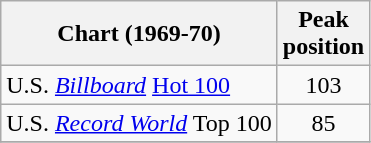<table class="wikitable">
<tr>
<th align="left">Chart (1969-70)</th>
<th align="left">Peak<br>position</th>
</tr>
<tr>
<td>U.S. <em><a href='#'>Billboard</a></em> <a href='#'>Hot 100</a></td>
<td style="text-align:center;">103</td>
</tr>
<tr>
<td>U.S. <em><a href='#'>Record World</a></em> Top 100</td>
<td style="text-align:center;">85</td>
</tr>
<tr>
</tr>
</table>
